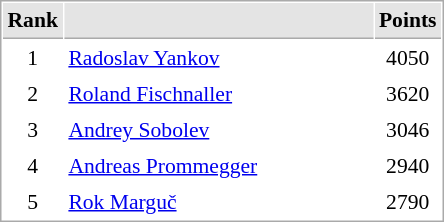<table cellspacing="1" cellpadding="3" style="border:1px solid #aaa; font-size:90%;">
<tr style="background:#e4e4e4;">
<th style="border-bottom:1px solid #aaa; width:10px;">Rank</th>
<th style="border-bottom:1px solid #aaa; width:200px;"></th>
<th style="border-bottom:1px solid #aaa; width:20px;">Points</th>
</tr>
<tr>
<td align=center>1</td>
<td> <a href='#'>Radoslav Yankov</a></td>
<td align=center>4050</td>
</tr>
<tr>
<td align=center>2</td>
<td> <a href='#'>Roland Fischnaller</a></td>
<td align=center>3620</td>
</tr>
<tr>
<td align=center>3</td>
<td> <a href='#'>Andrey Sobolev</a></td>
<td align=center>3046</td>
</tr>
<tr>
<td align=center>4</td>
<td> <a href='#'>Andreas Prommegger</a></td>
<td align=center>2940</td>
</tr>
<tr>
<td align=center>5</td>
<td> <a href='#'>Rok Marguč</a></td>
<td align=center>2790</td>
</tr>
</table>
